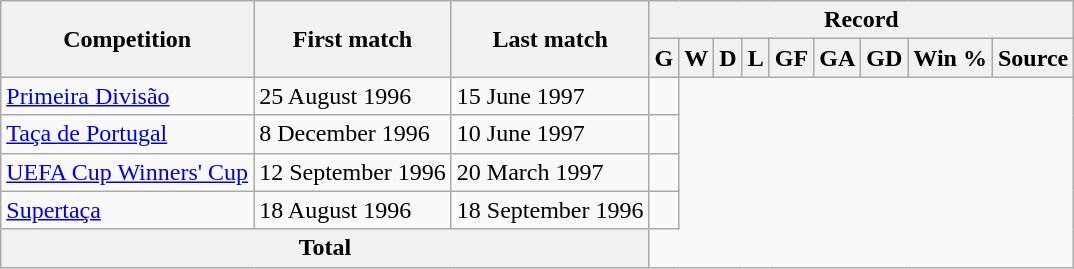<table class="wikitable" style="text-align: center">
<tr>
<th rowspan="2">Competition</th>
<th rowspan="2">First match</th>
<th rowspan="2">Last match</th>
<th colspan="9">Record</th>
</tr>
<tr>
<th>G</th>
<th>W</th>
<th>D</th>
<th>L</th>
<th>GF</th>
<th>GA</th>
<th>GD</th>
<th>Win %</th>
<th>Source</th>
</tr>
<tr>
<td align=left><a href='#'>Primeira Divisão</a></td>
<td align=left>25 August 1996</td>
<td align=left>15 June 1997<br></td>
<td align=left></td>
</tr>
<tr>
<td align=left><a href='#'>Taça de Portugal</a></td>
<td align=left>8 December 1996</td>
<td align=left>10 June 1997<br></td>
<td align=left></td>
</tr>
<tr>
<td align=left><a href='#'>UEFA Cup Winners' Cup</a></td>
<td align=left>12 September 1996</td>
<td align=left>20 March 1997<br></td>
<td align=left></td>
</tr>
<tr>
<td align=left><a href='#'>Supertaça</a></td>
<td align=left>18 August 1996</td>
<td align=left>18 September 1996<br></td>
<td align=left></td>
</tr>
<tr>
<th colspan="3">Total<br></th>
</tr>
</table>
